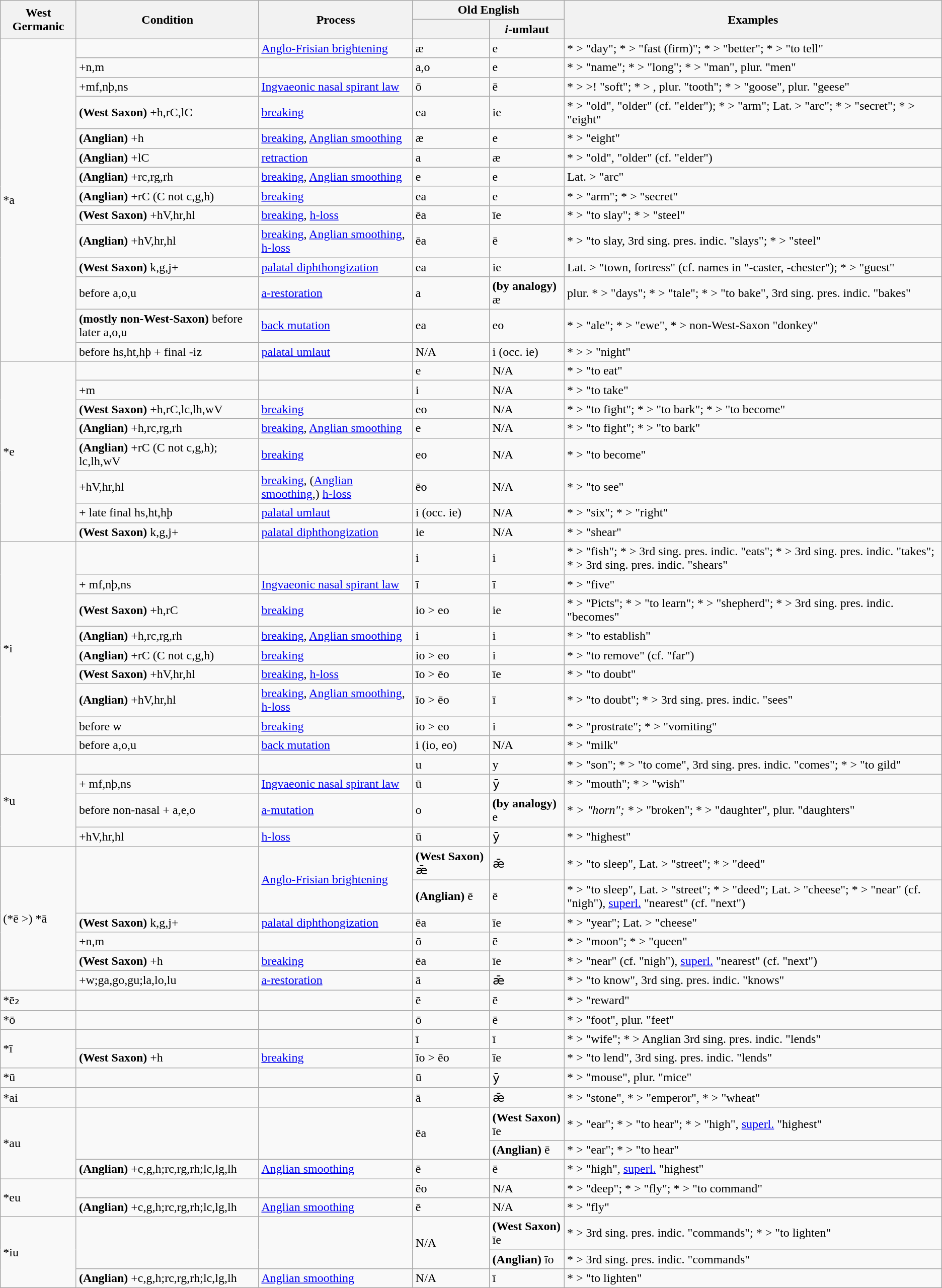<table class="wikitable">
<tr>
<th rowspan=2>West Germanic</th>
<th rowspan=2>Condition</th>
<th rowspan=2>Process</th>
<th colspan=2>Old English</th>
<th rowspan=2>Examples</th>
</tr>
<tr>
<th> </th>
<th><em>i</em>-umlaut</th>
</tr>
<tr>
<td rowspan=14>*a</td>
<td> </td>
<td><a href='#'>Anglo-Frisian brightening</a></td>
<td>æ</td>
<td>e</td>
<td>* >  "day"; * >  "fast (firm)"; * >  "better"; * >  "to tell"</td>
</tr>
<tr>
<td>+n,m</td>
<td> </td>
<td>a,o</td>
<td>e</td>
<td>* >  "name"; * >  "long"; * >  "man", plur.  "men"</td>
</tr>
<tr>
<td>+mf,nþ,ns</td>
<td><a href='#'>Ingvaeonic nasal spirant law</a></td>
<td>ō</td>
<td>ē</td>
<td>* >  >!  "soft"; * > , plur.  "tooth"; * >  "goose", plur.  "geese"</td>
</tr>
<tr>
<td><strong>(West Saxon)</strong> +h,rC,lC</td>
<td><a href='#'>breaking</a></td>
<td>ea</td>
<td>ie</td>
<td>* >  "old",  "older" (cf. "elder"); * >  "arm"; Lat.  >  "arc"; * >  "secret"; * >  "eight"</td>
</tr>
<tr>
<td><strong>(Anglian)</strong> +h</td>
<td><a href='#'>breaking</a>, <a href='#'>Anglian smoothing</a></td>
<td>æ</td>
<td>e</td>
<td>* >  "eight"</td>
</tr>
<tr>
<td><strong>(Anglian)</strong> +lC</td>
<td><a href='#'>retraction</a></td>
<td>a</td>
<td>æ</td>
<td>* >  "old",  "older" (cf. "elder")</td>
</tr>
<tr>
<td><strong>(Anglian)</strong> +rc,rg,rh</td>
<td><a href='#'>breaking</a>, <a href='#'>Anglian smoothing</a></td>
<td>e</td>
<td>e</td>
<td>Lat.  >  "arc"</td>
</tr>
<tr>
<td><strong>(Anglian)</strong> +rC (C not c,g,h)</td>
<td><a href='#'>breaking</a></td>
<td>ea</td>
<td>e</td>
<td>* >  "arm"; * >  "secret"</td>
</tr>
<tr>
<td><strong>(West Saxon)</strong> +hV,hr,hl</td>
<td><a href='#'>breaking</a>, <a href='#'>h-loss</a></td>
<td>ēa</td>
<td>īe</td>
<td>* >  "to slay"; * >  "steel"</td>
</tr>
<tr>
<td><strong>(Anglian)</strong> +hV,hr,hl</td>
<td><a href='#'>breaking</a>, <a href='#'>Anglian smoothing</a>, <a href='#'>h-loss</a></td>
<td>ēa</td>
<td>ē</td>
<td>* >  "to slay, 3rd sing. pres. indic.  "slays"; * >  "steel"</td>
</tr>
<tr>
<td><strong>(West Saxon)</strong> k,g,j+</td>
<td><a href='#'>palatal diphthongization</a></td>
<td>ea</td>
<td>ie</td>
<td>Lat.  >  "town, fortress" (cf. names in "-caster, -chester"); * >  "guest"</td>
</tr>
<tr>
<td>before a,o,u</td>
<td><a href='#'>a-restoration</a></td>
<td>a</td>
<td><strong>(by analogy)</strong> æ</td>
<td>plur. * >  "days"; * >  "tale"; * >  "to bake", 3rd sing. pres. indic.  "bakes"</td>
</tr>
<tr>
<td><strong>(mostly non-West-Saxon)</strong> before later a,o,u</td>
<td><a href='#'>back mutation</a></td>
<td>ea</td>
<td>eo</td>
<td>* >  "ale"; * >  "ewe", * > non-West-Saxon  "donkey"</td>
</tr>
<tr>
<td>before hs,ht,hþ + final -iz</td>
<td><a href='#'>palatal umlaut</a></td>
<td>N/A</td>
<td>i (occ. ie)</td>
<td>* >  >  "night"</td>
</tr>
<tr>
<td rowspan=8>*e</td>
<td> </td>
<td> </td>
<td>e</td>
<td>N/A</td>
<td>* >  "to eat"</td>
</tr>
<tr>
<td>+m</td>
<td> </td>
<td>i</td>
<td>N/A</td>
<td>* >  "to take"</td>
</tr>
<tr>
<td><strong>(West Saxon)</strong> +h,rC,lc,lh,wV</td>
<td><a href='#'>breaking</a></td>
<td>eo</td>
<td>N/A</td>
<td>* >  "to fight"; * >  "to bark"; * >  "to become"</td>
</tr>
<tr>
<td><strong>(Anglian)</strong> +h,rc,rg,rh</td>
<td><a href='#'>breaking</a>, <a href='#'>Anglian smoothing</a></td>
<td>e</td>
<td>N/A</td>
<td>* >  "to fight"; * >  "to bark"</td>
</tr>
<tr>
<td><strong>(Anglian)</strong> +rC (C not c,g,h); lc,lh,wV</td>
<td><a href='#'>breaking</a></td>
<td>eo</td>
<td>N/A</td>
<td>* >  "to become"</td>
</tr>
<tr>
<td>+hV,hr,hl</td>
<td><a href='#'>breaking</a>, (<a href='#'>Anglian smoothing</a>,) <a href='#'>h-loss</a></td>
<td>ēo</td>
<td>N/A</td>
<td>* >  "to see"</td>
</tr>
<tr>
<td>+ late final hs,ht,hþ</td>
<td><a href='#'>palatal umlaut</a></td>
<td>i (occ. ie)</td>
<td>N/A</td>
<td>* >  "six"; * >  "right"</td>
</tr>
<tr>
<td><strong>(West Saxon)</strong> k,g,j+</td>
<td><a href='#'>palatal diphthongization</a></td>
<td>ie</td>
<td>N/A</td>
<td>* >  "shear"</td>
</tr>
<tr>
<td rowspan=9>*i</td>
<td> </td>
<td> </td>
<td>i</td>
<td>i</td>
<td>* >  "fish"; * > 3rd sing. pres. indic.  "eats"; * > 3rd sing. pres. indic.  "takes"; * > 3rd sing. pres. indic.  "shears"</td>
</tr>
<tr>
<td>+ mf,nþ,ns</td>
<td><a href='#'>Ingvaeonic nasal spirant law</a></td>
<td>ī</td>
<td>ī</td>
<td>* >  "five"</td>
</tr>
<tr>
<td><strong>(West Saxon)</strong> +h,rC</td>
<td><a href='#'>breaking</a></td>
<td>io > eo</td>
<td>ie</td>
<td>* >  "Picts"; * >  "to learn"; * >  "shepherd"; * > 3rd sing. pres. indic.  "becomes"</td>
</tr>
<tr>
<td><strong>(Anglian)</strong> +h,rc,rg,rh</td>
<td><a href='#'>breaking</a>, <a href='#'>Anglian smoothing</a></td>
<td>i</td>
<td>i</td>
<td>* >  "to establish"</td>
</tr>
<tr>
<td><strong>(Anglian)</strong> +rC (C not c,g,h)</td>
<td><a href='#'>breaking</a></td>
<td>io > eo</td>
<td>i</td>
<td>* >  "to remove" (cf.  "far")</td>
</tr>
<tr>
<td><strong>(West Saxon)</strong> +hV,hr,hl</td>
<td><a href='#'>breaking</a>, <a href='#'>h-loss</a></td>
<td>īo > ēo</td>
<td>īe</td>
<td>* >  "to doubt"</td>
</tr>
<tr>
<td><strong>(Anglian)</strong> +hV,hr,hl</td>
<td><a href='#'>breaking</a>, <a href='#'>Anglian smoothing</a>, <a href='#'>h-loss</a></td>
<td>īo > ēo</td>
<td>ī</td>
<td>* >  "to doubt"; * > 3rd sing. pres. indic.  "sees"</td>
</tr>
<tr>
<td>before w</td>
<td><a href='#'>breaking</a></td>
<td>io > eo</td>
<td>i</td>
<td>* >  "prostrate"; * >  "vomiting"</td>
</tr>
<tr>
<td>before a,o,u</td>
<td><a href='#'>back mutation</a></td>
<td>i (io, eo)</td>
<td>N/A</td>
<td>* >  "milk"</td>
</tr>
<tr>
<td rowspan=4>*u</td>
<td> </td>
<td> </td>
<td>u</td>
<td>y</td>
<td>* >  "son"; * >  "to come", 3rd sing. pres. indic.  "comes"; * >  "to gild"</td>
</tr>
<tr>
<td>+ mf,nþ,ns</td>
<td><a href='#'>Ingvaeonic nasal spirant law</a></td>
<td>ū</td>
<td>ȳ</td>
<td>* >  "mouth"; * >  "wish"</td>
</tr>
<tr>
<td>before non-nasal + a,e,o</td>
<td><a href='#'>a-mutation</a></td>
<td>o</td>
<td><strong>(by analogy)</strong> e</td>
<td>*<em> >  "horn"; *</em> >  "broken"; * >  "daughter", plur.  "daughters"</td>
</tr>
<tr>
<td>+hV,hr,hl</td>
<td><a href='#'>h-loss</a></td>
<td>ū</td>
<td>ȳ</td>
<td>* >  "highest"</td>
</tr>
<tr>
<td rowspan=6>(*ē >) *ā</td>
<td rowspan=2> </td>
<td rowspan=2><a href='#'>Anglo-Frisian brightening</a></td>
<td><strong>(West Saxon)</strong> ǣ</td>
<td>ǣ</td>
<td>* >  "to sleep", Lat.  >  "street"; * >  "deed"</td>
</tr>
<tr>
<td><strong>(Anglian)</strong> ē</td>
<td>ē</td>
<td>* >  "to sleep", Lat.  >  "street"; * >  "deed"; Lat.  >  "cheese"; * >  "near" (cf. "nigh"), <a href='#'>superl.</a>  "nearest" (cf. "next")</td>
</tr>
<tr>
<td><strong>(West Saxon)</strong> k,g,j+</td>
<td><a href='#'>palatal diphthongization</a></td>
<td>ēa</td>
<td>īe</td>
<td>* >  "year"; Lat.  >  "cheese"</td>
</tr>
<tr>
<td>+n,m</td>
<td> </td>
<td>ō</td>
<td>ē</td>
<td>* >  "moon"; * >  "queen"</td>
</tr>
<tr>
<td><strong>(West Saxon)</strong> +h</td>
<td><a href='#'>breaking</a></td>
<td>ēa</td>
<td>īe</td>
<td>* >  "near" (cf. "nigh"), <a href='#'>superl.</a>  "nearest" (cf. "next")</td>
</tr>
<tr>
<td>+w;ga,go,gu;la,lo,lu</td>
<td><a href='#'>a-restoration</a></td>
<td>ā</td>
<td>ǣ</td>
<td>* >  "to know", 3rd sing. pres. indic.  "knows"</td>
</tr>
<tr>
<td>*ē₂</td>
<td> </td>
<td> </td>
<td>ē</td>
<td>ē</td>
<td>* >  "reward"</td>
</tr>
<tr>
<td>*ō</td>
<td> </td>
<td> </td>
<td>ō</td>
<td>ē</td>
<td>* >  "foot", plur.  "feet"</td>
</tr>
<tr>
<td rowspan=2>*ī</td>
<td> </td>
<td> </td>
<td>ī</td>
<td>ī</td>
<td>* >  "wife"; * > Anglian 3rd sing. pres. indic.  "lends"</td>
</tr>
<tr>
<td><strong>(West Saxon)</strong> +h</td>
<td><a href='#'>breaking</a></td>
<td>īo > ēo</td>
<td>īe</td>
<td>* >  "to lend", 3rd sing. pres. indic.  "lends"</td>
</tr>
<tr>
<td>*ū</td>
<td> </td>
<td> </td>
<td>ū</td>
<td>ȳ</td>
<td>* >  "mouse", plur.  "mice"</td>
</tr>
<tr>
<td>*ai</td>
<td> </td>
<td> </td>
<td>ā</td>
<td>ǣ</td>
<td>* >  "stone", * >  "emperor", * >  "wheat"</td>
</tr>
<tr>
<td rowspan=3>*au</td>
<td rowspan=2> </td>
<td rowspan=2> </td>
<td rowspan=2>ēa</td>
<td><strong>(West Saxon)</strong> īe</td>
<td>* >  "ear"; * >  "to hear"; * >  "high", <a href='#'>superl.</a>  "highest"</td>
</tr>
<tr>
<td><strong>(Anglian)</strong> ē</td>
<td>* >  "ear"; * >  "to hear"</td>
</tr>
<tr>
<td><strong>(Anglian)</strong> +c,g,h;rc,rg,rh;lc,lg,lh</td>
<td><a href='#'>Anglian smoothing</a></td>
<td>ē</td>
<td>ē</td>
<td>* >  "high", <a href='#'>superl.</a>  "highest"</td>
</tr>
<tr>
<td rowspan=2>*eu</td>
<td> </td>
<td> </td>
<td>ēo</td>
<td>N/A</td>
<td>* >  "deep"; * >  "fly"; * >  "to command"</td>
</tr>
<tr>
<td><strong>(Anglian)</strong> +c,g,h;rc,rg,rh;lc,lg,lh</td>
<td><a href='#'>Anglian smoothing</a></td>
<td>ē</td>
<td>N/A</td>
<td>* >  "fly"</td>
</tr>
<tr>
<td rowspan=3>*iu</td>
<td rowspan=2> </td>
<td rowspan=2> </td>
<td rowspan=2>N/A</td>
<td><strong>(West Saxon)</strong> īe</td>
<td>* > 3rd sing. pres. indic.  "commands"; * >  "to lighten"</td>
</tr>
<tr>
<td><strong>(Anglian)</strong> īo</td>
<td>* > 3rd sing. pres. indic.  "commands"</td>
</tr>
<tr>
<td><strong>(Anglian)</strong> +c,g,h;rc,rg,rh;lc,lg,lh</td>
<td><a href='#'>Anglian smoothing</a></td>
<td>N/A</td>
<td>ī</td>
<td>* >  "to lighten"</td>
</tr>
</table>
